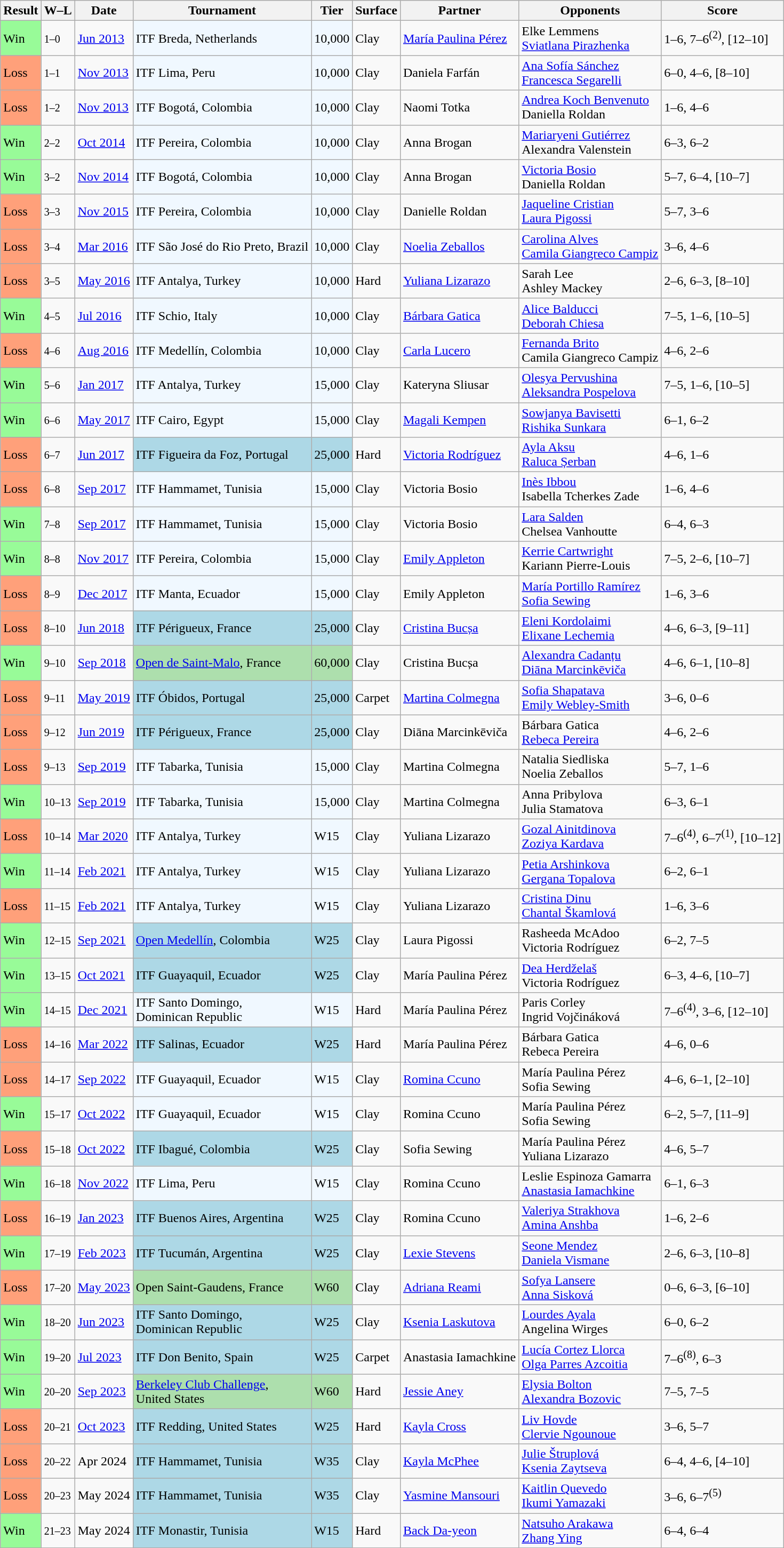<table class="sortable wikitable">
<tr>
<th>Result</th>
<th class="unsortable">W–L</th>
<th>Date</th>
<th>Tournament</th>
<th>Tier</th>
<th>Surface</th>
<th>Partner</th>
<th>Opponents</th>
<th class="unsortable">Score</th>
</tr>
<tr>
<td style="background:#98fb98;">Win</td>
<td><small>1–0</small></td>
<td><a href='#'>Jun 2013</a></td>
<td style="background:#f0f8ff;">ITF Breda, Netherlands</td>
<td style="background:#f0f8ff;">10,000</td>
<td>Clay</td>
<td> <a href='#'>María Paulina Pérez</a></td>
<td> Elke Lemmens <br>  <a href='#'>Sviatlana Pirazhenka</a></td>
<td>1–6, 7–6<sup>(2)</sup>, [12–10]</td>
</tr>
<tr>
<td style="background:#ffa07a;">Loss</td>
<td><small>1–1</small></td>
<td><a href='#'>Nov 2013</a></td>
<td style="background:#f0f8ff;">ITF Lima, Peru</td>
<td style="background:#f0f8ff;">10,000</td>
<td>Clay</td>
<td> Daniela Farfán</td>
<td> <a href='#'>Ana Sofía Sánchez</a> <br>  <a href='#'>Francesca Segarelli</a></td>
<td>6–0, 4–6, [8–10]</td>
</tr>
<tr>
<td style="background:#ffa07a;">Loss</td>
<td><small>1–2</small></td>
<td><a href='#'>Nov 2013</a></td>
<td style="background:#f0f8ff;">ITF Bogotá, Colombia</td>
<td style="background:#f0f8ff;">10,000</td>
<td>Clay</td>
<td> Naomi Totka</td>
<td> <a href='#'>Andrea Koch Benvenuto</a> <br>  Daniella Roldan</td>
<td>1–6, 4–6</td>
</tr>
<tr>
<td style="background:#98fb98;">Win</td>
<td><small>2–2</small></td>
<td><a href='#'>Oct 2014</a></td>
<td style="background:#f0f8ff;">ITF Pereira, Colombia</td>
<td style="background:#f0f8ff;">10,000</td>
<td>Clay</td>
<td> Anna Brogan</td>
<td> <a href='#'>Mariaryeni Gutiérrez</a> <br>  Alexandra Valenstein</td>
<td>6–3, 6–2</td>
</tr>
<tr>
<td style="background:#98fb98;">Win</td>
<td><small>3–2</small></td>
<td><a href='#'>Nov 2014</a></td>
<td style="background:#f0f8ff;">ITF Bogotá, Colombia</td>
<td style="background:#f0f8ff;">10,000</td>
<td>Clay</td>
<td> Anna Brogan</td>
<td> <a href='#'>Victoria Bosio</a> <br>  Daniella Roldan</td>
<td>5–7, 6–4, [10–7]</td>
</tr>
<tr>
<td style="background:#ffa07a;">Loss</td>
<td><small>3–3</small></td>
<td><a href='#'>Nov 2015</a></td>
<td style="background:#f0f8ff;">ITF Pereira, Colombia</td>
<td style="background:#f0f8ff;">10,000</td>
<td>Clay</td>
<td> Danielle Roldan</td>
<td> <a href='#'>Jaqueline Cristian</a> <br>  <a href='#'>Laura Pigossi</a></td>
<td>5–7, 3–6</td>
</tr>
<tr>
<td style="background:#ffa07a;">Loss</td>
<td><small>3–4</small></td>
<td><a href='#'>Mar 2016</a></td>
<td style="background:#f0f8ff;">ITF São José do Rio Preto, Brazil</td>
<td style="background:#f0f8ff;">10,000</td>
<td>Clay</td>
<td> <a href='#'>Noelia Zeballos</a></td>
<td> <a href='#'>Carolina Alves</a> <br>  <a href='#'>Camila Giangreco Campiz</a></td>
<td>3–6, 4–6</td>
</tr>
<tr>
<td style="background:#ffa07a;">Loss</td>
<td><small>3–5</small></td>
<td><a href='#'>May 2016</a></td>
<td style="background:#f0f8ff;">ITF Antalya, Turkey</td>
<td style="background:#f0f8ff;">10,000</td>
<td>Hard</td>
<td> <a href='#'>Yuliana Lizarazo</a></td>
<td> Sarah Lee <br>  Ashley Mackey</td>
<td>2–6, 6–3, [8–10]</td>
</tr>
<tr>
<td style="background:#98fb98;">Win</td>
<td><small>4–5</small></td>
<td><a href='#'>Jul 2016</a></td>
<td style="background:#f0f8ff;">ITF Schio, Italy</td>
<td style="background:#f0f8ff;">10,000</td>
<td>Clay</td>
<td> <a href='#'>Bárbara Gatica</a></td>
<td> <a href='#'>Alice Balducci</a> <br>  <a href='#'>Deborah Chiesa</a></td>
<td>7–5, 1–6, [10–5]</td>
</tr>
<tr>
<td style="background:#ffa07a;">Loss</td>
<td><small>4–6</small></td>
<td><a href='#'>Aug 2016</a></td>
<td style="background:#f0f8ff;">ITF Medellín, Colombia</td>
<td style="background:#f0f8ff;">10,000</td>
<td>Clay</td>
<td> <a href='#'>Carla Lucero</a></td>
<td> <a href='#'>Fernanda Brito</a> <br>  Camila Giangreco Campiz</td>
<td>4–6, 2–6</td>
</tr>
<tr>
<td style="background:#98fb98;">Win</td>
<td><small>5–6</small></td>
<td><a href='#'>Jan 2017</a></td>
<td style="background:#f0f8ff;">ITF Antalya, Turkey</td>
<td style="background:#f0f8ff;">15,000</td>
<td>Clay</td>
<td> Kateryna Sliusar</td>
<td> <a href='#'>Olesya Pervushina</a> <br>  <a href='#'>Aleksandra Pospelova</a></td>
<td>7–5, 1–6, [10–5]</td>
</tr>
<tr>
<td style="background:#98fb98;">Win</td>
<td><small>6–6</small></td>
<td><a href='#'>May 2017</a></td>
<td style="background:#f0f8ff;">ITF Cairo, Egypt</td>
<td style="background:#f0f8ff;">15,000</td>
<td>Clay</td>
<td> <a href='#'>Magali Kempen</a></td>
<td> <a href='#'>Sowjanya Bavisetti</a> <br>  <a href='#'>Rishika Sunkara</a></td>
<td>6–1, 6–2</td>
</tr>
<tr>
<td style="background:#ffa07a;">Loss</td>
<td><small>6–7</small></td>
<td><a href='#'>Jun 2017</a></td>
<td style="background:lightblue;">ITF Figueira da Foz, Portugal</td>
<td style="background:lightblue;">25,000</td>
<td>Hard</td>
<td> <a href='#'>Victoria Rodríguez</a></td>
<td> <a href='#'>Ayla Aksu</a> <br>  <a href='#'>Raluca Șerban</a></td>
<td>4–6, 1–6</td>
</tr>
<tr>
<td style="background:#ffa07a;">Loss</td>
<td><small>6–8</small></td>
<td><a href='#'>Sep 2017</a></td>
<td style="background:#f0f8ff;">ITF Hammamet, Tunisia</td>
<td style="background:#f0f8ff;">15,000</td>
<td>Clay</td>
<td> Victoria Bosio</td>
<td> <a href='#'>Inès Ibbou</a> <br>  Isabella Tcherkes Zade</td>
<td>1–6, 4–6</td>
</tr>
<tr>
<td style="background:#98fb98;">Win</td>
<td><small>7–8</small></td>
<td><a href='#'>Sep 2017</a></td>
<td style="background:#f0f8ff;">ITF Hammamet, Tunisia</td>
<td style="background:#f0f8ff;">15,000</td>
<td>Clay</td>
<td> Victoria Bosio</td>
<td> <a href='#'>Lara Salden</a> <br>  Chelsea Vanhoutte</td>
<td>6–4, 6–3</td>
</tr>
<tr>
<td style="background:#98fb98;">Win</td>
<td><small>8–8</small></td>
<td><a href='#'>Nov 2017</a></td>
<td style="background:#f0f8ff;">ITF Pereira, Colombia</td>
<td style="background:#f0f8ff;">15,000</td>
<td>Clay</td>
<td> <a href='#'>Emily Appleton</a></td>
<td> <a href='#'>Kerrie Cartwright</a> <br>  Kariann Pierre-Louis</td>
<td>7–5, 2–6, [10–7]</td>
</tr>
<tr>
<td style="background:#ffa07a;">Loss</td>
<td><small>8–9</small></td>
<td><a href='#'>Dec 2017</a></td>
<td style="background:#f0f8ff;">ITF Manta, Ecuador</td>
<td style="background:#f0f8ff;">15,000</td>
<td>Clay</td>
<td> Emily Appleton</td>
<td> <a href='#'>María Portillo Ramírez</a> <br>  <a href='#'>Sofia Sewing</a></td>
<td>1–6, 3–6</td>
</tr>
<tr>
<td style="background:#ffa07a;">Loss</td>
<td><small>8–10</small></td>
<td><a href='#'>Jun 2018</a></td>
<td style="background:lightblue;">ITF Périgueux, France</td>
<td style="background:lightblue;">25,000</td>
<td>Clay</td>
<td> <a href='#'>Cristina Bucșa</a></td>
<td> <a href='#'>Eleni Kordolaimi</a> <br>  <a href='#'>Elixane Lechemia</a></td>
<td>4–6, 6–3, [9–11]</td>
</tr>
<tr>
<td style="background:#98fb98;">Win</td>
<td><small>9–10</small></td>
<td><a href='#'>Sep 2018</a></td>
<td style="background:#addfad;"><a href='#'>Open de Saint-Malo</a>, France</td>
<td style="background:#addfad;">60,000</td>
<td>Clay</td>
<td> Cristina Bucșa</td>
<td> <a href='#'>Alexandra Cadanțu</a> <br>  <a href='#'>Diāna Marcinkēviča</a></td>
<td>4–6, 6–1, [10–8]</td>
</tr>
<tr>
<td style="background:#ffa07a;">Loss</td>
<td><small>9–11</small></td>
<td><a href='#'>May 2019</a></td>
<td style="background:lightblue;">ITF Óbidos, Portugal</td>
<td style="background:lightblue;">25,000</td>
<td>Carpet</td>
<td> <a href='#'>Martina Colmegna</a></td>
<td> <a href='#'>Sofia Shapatava</a> <br>  <a href='#'>Emily Webley-Smith</a></td>
<td>3–6, 0–6</td>
</tr>
<tr>
<td style="background:#ffa07a;">Loss</td>
<td><small>9–12</small></td>
<td><a href='#'>Jun 2019</a></td>
<td style="background:lightblue;">ITF Périgueux, France</td>
<td style="background:lightblue;">25,000</td>
<td>Clay</td>
<td> Diāna Marcinkēviča</td>
<td> Bárbara Gatica <br>  <a href='#'>Rebeca Pereira</a></td>
<td>4–6, 2–6</td>
</tr>
<tr>
<td style="background:#ffa07a;">Loss</td>
<td><small>9–13</small></td>
<td><a href='#'>Sep 2019</a></td>
<td style="background:#f0f8ff;">ITF Tabarka, Tunisia</td>
<td style="background:#f0f8ff;">15,000</td>
<td>Clay</td>
<td> Martina Colmegna</td>
<td> Natalia Siedliska <br>  Noelia Zeballos</td>
<td>5–7, 1–6</td>
</tr>
<tr>
<td style="background:#98fb98;">Win</td>
<td><small>10–13</small></td>
<td><a href='#'>Sep 2019</a></td>
<td style="background:#f0f8ff;">ITF Tabarka, Tunisia</td>
<td style="background:#f0f8ff;">15,000</td>
<td>Clay</td>
<td> Martina Colmegna</td>
<td> Anna Pribylova <br>  Julia Stamatova</td>
<td>6–3, 6–1</td>
</tr>
<tr>
<td style="background:#ffa07a;">Loss</td>
<td><small>10–14</small></td>
<td><a href='#'>Mar 2020</a></td>
<td style="background:#f0f8ff;">ITF Antalya, Turkey</td>
<td style="background:#f0f8ff;">W15</td>
<td>Clay</td>
<td> Yuliana Lizarazo</td>
<td> <a href='#'>Gozal Ainitdinova</a> <br>  <a href='#'>Zoziya Kardava</a></td>
<td>7–6<sup>(4)</sup>, 6–7<sup>(1)</sup>, [10–12]</td>
</tr>
<tr>
<td style="background:#98fb98;">Win</td>
<td><small>11–14</small></td>
<td><a href='#'>Feb 2021</a></td>
<td style="background:#f0f8ff;">ITF Antalya, Turkey</td>
<td style="background:#f0f8ff;">W15</td>
<td>Clay</td>
<td> Yuliana Lizarazo</td>
<td> <a href='#'>Petia Arshinkova</a> <br>  <a href='#'>Gergana Topalova</a></td>
<td>6–2, 6–1</td>
</tr>
<tr>
<td style="background:#ffa07a;">Loss</td>
<td><small>11–15</small></td>
<td><a href='#'>Feb 2021</a></td>
<td style="background:#f0f8ff;">ITF Antalya, Turkey</td>
<td style="background:#f0f8ff;">W15</td>
<td>Clay</td>
<td> Yuliana Lizarazo</td>
<td> <a href='#'>Cristina Dinu</a> <br>  <a href='#'>Chantal Škamlová</a></td>
<td>1–6, 3–6</td>
</tr>
<tr>
<td style="background:#98fb98;">Win</td>
<td><small>12–15</small></td>
<td><a href='#'>Sep 2021</a></td>
<td style="background:lightblue;"><a href='#'>Open Medellín</a>, Colombia</td>
<td style="background:lightblue;">W25</td>
<td>Clay</td>
<td> Laura Pigossi</td>
<td> Rasheeda McAdoo <br>  Victoria Rodríguez</td>
<td>6–2, 7–5</td>
</tr>
<tr>
<td style="background:#98fb98;">Win</td>
<td><small>13–15</small></td>
<td><a href='#'>Oct 2021</a></td>
<td style="background:lightblue;">ITF Guayaquil, Ecuador</td>
<td style="background:lightblue;">W25</td>
<td>Clay</td>
<td> María Paulina Pérez</td>
<td> <a href='#'>Dea Herdželaš</a> <br>  Victoria Rodríguez</td>
<td>6–3, 4–6, [10–7]</td>
</tr>
<tr>
<td style="background:#98fb98;">Win</td>
<td><small>14–15</small></td>
<td><a href='#'>Dec 2021</a></td>
<td style="background:#f0f8ff;">ITF Santo Domingo, <br>Dominican Republic</td>
<td style="background:#f0f8ff;">W15</td>
<td>Hard</td>
<td> María Paulina Pérez</td>
<td> Paris Corley <br>  Ingrid Vojčináková</td>
<td>7–6<sup>(4)</sup>, 3–6, [12–10]</td>
</tr>
<tr>
<td bgcolor=ffa07a>Loss</td>
<td><small>14–16</small></td>
<td><a href='#'>Mar 2022</a></td>
<td style="background:lightblue;">ITF Salinas, Ecuador</td>
<td style="background:lightblue;">W25</td>
<td>Hard</td>
<td> María Paulina Pérez</td>
<td> Bárbara Gatica <br>  Rebeca Pereira</td>
<td>4–6, 0–6</td>
</tr>
<tr>
<td bgcolor=ffa07a>Loss</td>
<td><small>14–17</small></td>
<td><a href='#'>Sep 2022</a></td>
<td style="background:#f0f8ff;">ITF Guayaquil, Ecuador</td>
<td style="background:#f0f8ff;">W15</td>
<td>Clay</td>
<td> <a href='#'>Romina Ccuno</a></td>
<td> María Paulina Pérez <br>  Sofia Sewing</td>
<td>4–6, 6–1, [2–10]</td>
</tr>
<tr>
<td bgcolor=98FB98>Win</td>
<td><small>15–17</small></td>
<td><a href='#'>Oct 2022</a></td>
<td style="background:#f0f8ff;">ITF Guayaquil, Ecuador</td>
<td style="background:#f0f8ff;">W15</td>
<td>Clay</td>
<td> Romina Ccuno</td>
<td> María Paulina Pérez <br>  Sofia Sewing</td>
<td>6–2, 5–7, [11–9]</td>
</tr>
<tr>
<td bgcolor=ffa07a>Loss</td>
<td><small>15–18</small></td>
<td><a href='#'>Oct 2022</a></td>
<td style="background:lightblue;">ITF Ibagué, Colombia</td>
<td style="background:lightblue;">W25</td>
<td>Clay</td>
<td> Sofia Sewing</td>
<td> María Paulina Pérez <br>  Yuliana Lizarazo</td>
<td>4–6, 5–7</td>
</tr>
<tr>
<td bgcolor=98FB98>Win</td>
<td><small>16–18</small></td>
<td><a href='#'>Nov 2022</a></td>
<td style="background:#f0f8ff;">ITF Lima, Peru</td>
<td style="background:#f0f8ff;">W15</td>
<td>Clay</td>
<td> Romina Ccuno</td>
<td> Leslie Espinoza Gamarra <br>  <a href='#'>Anastasia Iamachkine</a></td>
<td>6–1, 6–3</td>
</tr>
<tr>
<td bgcolor=ffa07a>Loss</td>
<td><small>16–19</small></td>
<td><a href='#'>Jan 2023</a></td>
<td style="background:lightblue;">ITF Buenos Aires, Argentina</td>
<td style="background:lightblue;">W25</td>
<td>Clay</td>
<td> Romina Ccuno</td>
<td> <a href='#'>Valeriya Strakhova</a> <br>  <a href='#'>Amina Anshba</a></td>
<td>1–6, 2–6</td>
</tr>
<tr>
<td bgcolor=98FB98>Win</td>
<td><small>17–19</small></td>
<td><a href='#'>Feb 2023</a></td>
<td style="background:lightblue;">ITF Tucumán, Argentina</td>
<td style="background:lightblue;">W25</td>
<td>Clay</td>
<td> <a href='#'>Lexie Stevens</a></td>
<td> <a href='#'>Seone Mendez</a> <br>  <a href='#'>Daniela Vismane</a></td>
<td>2–6, 6–3, [10–8]</td>
</tr>
<tr>
<td bgcolor=ffa07a>Loss</td>
<td><small>17–20</small></td>
<td><a href='#'>May 2023</a></td>
<td style="background:#addfad;">Open Saint-Gaudens, France</td>
<td style="background:#addfad;">W60</td>
<td>Clay</td>
<td> <a href='#'>Adriana Reami</a></td>
<td> <a href='#'>Sofya Lansere</a> <br>  <a href='#'>Anna Sisková</a></td>
<td>0–6, 6–3, [6–10]</td>
</tr>
<tr>
<td bgcolor=98FB98>Win</td>
<td><small>18–20</small></td>
<td><a href='#'>Jun 2023</a></td>
<td style="background:lightblue;">ITF Santo Domingo, <br>Dominican Republic</td>
<td style="background:lightblue;">W25</td>
<td>Clay</td>
<td> <a href='#'>Ksenia Laskutova</a></td>
<td> <a href='#'>Lourdes Ayala</a> <br>  Angelina Wirges</td>
<td>6–0, 6–2</td>
</tr>
<tr>
<td bgcolor=98FB98>Win</td>
<td><small>19–20</small></td>
<td><a href='#'>Jul 2023</a></td>
<td style="background:lightblue;">ITF Don Benito, Spain</td>
<td style="background:lightblue;">W25</td>
<td>Carpet</td>
<td> Anastasia Iamachkine</td>
<td> <a href='#'>Lucía Cortez Llorca</a> <br>  <a href='#'>Olga Parres Azcoitia</a></td>
<td>7–6<sup>(8)</sup>, 6–3</td>
</tr>
<tr>
<td bgcolor=98FB98>Win</td>
<td><small>20–20</small></td>
<td><a href='#'>Sep 2023</a></td>
<td style="background:#addfad;"><a href='#'>Berkeley Club Challenge</a>, <br>United States</td>
<td style="background:#addfad;">W60</td>
<td>Hard</td>
<td> <a href='#'>Jessie Aney</a></td>
<td> <a href='#'>Elysia Bolton</a> <br>  <a href='#'>Alexandra Bozovic</a></td>
<td>7–5, 7–5</td>
</tr>
<tr>
<td bgcolor=ffa07a>Loss</td>
<td><small>20–21</small></td>
<td><a href='#'>Oct 2023</a></td>
<td style="background:lightblue;">ITF Redding, United States</td>
<td style="background:lightblue;">W25</td>
<td>Hard</td>
<td> <a href='#'>Kayla Cross</a></td>
<td> <a href='#'>Liv Hovde</a> <br>  <a href='#'>Clervie Ngounoue</a></td>
<td>3–6, 5–7</td>
</tr>
<tr>
<td bgcolor=ffa07a>Loss</td>
<td><small>20–22</small></td>
<td>Apr 2024</td>
<td style="background:lightblue;">ITF Hammamet, Tunisia</td>
<td style="background:lightblue;">W35</td>
<td>Clay</td>
<td> <a href='#'>Kayla McPhee</a></td>
<td> <a href='#'>Julie Štruplová</a> <br>  <a href='#'>Ksenia Zaytseva</a></td>
<td>6–4, 4–6, [4–10]</td>
</tr>
<tr>
<td bgcolor=ffa07a>Loss</td>
<td><small>20–23</small></td>
<td>May 2024</td>
<td style="background:lightblue;">ITF Hammamet, Tunisia</td>
<td style="background:lightblue;">W35</td>
<td>Clay</td>
<td> <a href='#'>Yasmine Mansouri</a></td>
<td> <a href='#'>Kaitlin Quevedo</a> <br>  <a href='#'>Ikumi Yamazaki</a></td>
<td>3–6, 6–7<sup>(5)</sup></td>
</tr>
<tr>
<td bgcolor=98FB98>Win</td>
<td><small>21–23</small></td>
<td>May 2024</td>
<td style="background:lightblue;">ITF Monastir, Tunisia</td>
<td style="background:lightblue;">W15</td>
<td>Hard</td>
<td> <a href='#'>Back Da-yeon</a></td>
<td> <a href='#'>Natsuho Arakawa</a> <br>  <a href='#'>Zhang Ying</a></td>
<td>6–4, 6–4</td>
</tr>
</table>
